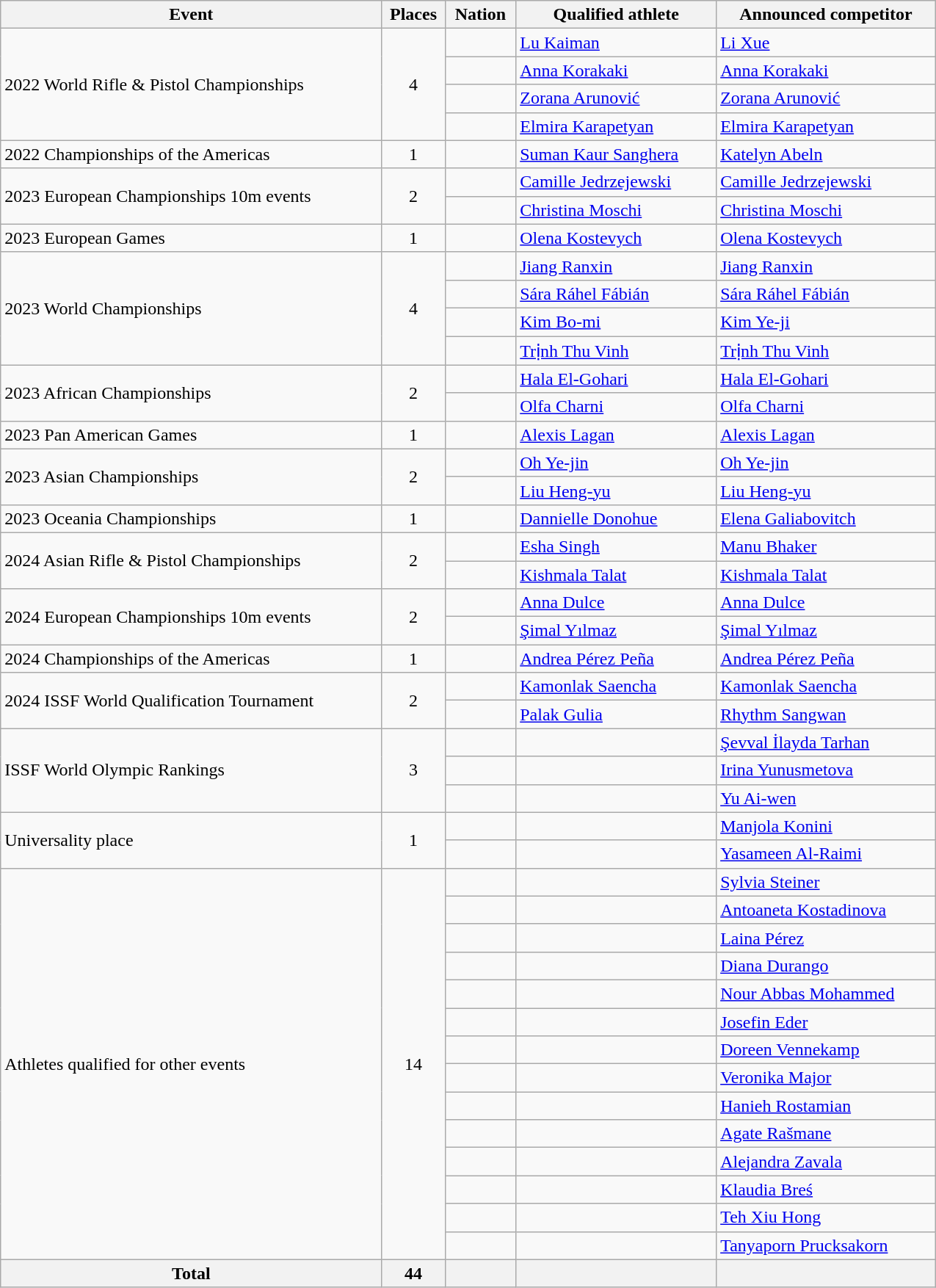<table class=wikitable style="text-align:left" width=850>
<tr>
<th>Event</th>
<th width=50>Places</th>
<th>Nation</th>
<th>Qualified athlete</th>
<th>Announced competitor</th>
</tr>
<tr>
<td rowspan="4">2022 World Rifle & Pistol Championships</td>
<td rowspan=4 align=center>4</td>
<td></td>
<td><a href='#'>Lu Kaiman</a></td>
<td><a href='#'>Li Xue</a></td>
</tr>
<tr>
<td></td>
<td><a href='#'>Anna Korakaki</a></td>
<td><a href='#'>Anna Korakaki</a></td>
</tr>
<tr>
<td></td>
<td><a href='#'>Zorana Arunović</a></td>
<td><a href='#'>Zorana Arunović</a></td>
</tr>
<tr>
<td></td>
<td><a href='#'>Elmira Karapetyan</a></td>
<td><a href='#'>Elmira Karapetyan</a></td>
</tr>
<tr>
<td>2022 Championships of the Americas</td>
<td align=center>1</td>
<td></td>
<td><a href='#'>Suman Kaur Sanghera</a></td>
<td><a href='#'>Katelyn Abeln</a></td>
</tr>
<tr>
<td rowspan="2">2023 European Championships 10m events</td>
<td rowspan=2 align=center>2</td>
<td></td>
<td><a href='#'>Camille Jedrzejewski</a></td>
<td><a href='#'>Camille Jedrzejewski</a></td>
</tr>
<tr>
<td></td>
<td><a href='#'>Christina Moschi</a></td>
<td><a href='#'>Christina Moschi</a></td>
</tr>
<tr>
<td>2023 European Games</td>
<td align=center>1</td>
<td></td>
<td><a href='#'>Olena Kostevych</a></td>
<td><a href='#'>Olena Kostevych</a></td>
</tr>
<tr>
<td rowspan="4">2023 World Championships</td>
<td rowspan=4 align=center>4</td>
<td></td>
<td><a href='#'>Jiang Ranxin</a></td>
<td><a href='#'>Jiang Ranxin</a></td>
</tr>
<tr>
<td></td>
<td><a href='#'>Sára Ráhel Fábián</a></td>
<td><a href='#'>Sára Ráhel Fábián</a></td>
</tr>
<tr>
<td></td>
<td><a href='#'>Kim Bo-mi</a></td>
<td><a href='#'>Kim Ye-ji</a></td>
</tr>
<tr>
<td></td>
<td><a href='#'>Trịnh Thu Vinh</a></td>
<td><a href='#'>Trịnh Thu Vinh</a></td>
</tr>
<tr>
<td rowspan="2">2023 African Championships</td>
<td rowspan=2 align=center>2</td>
<td></td>
<td><a href='#'>Hala El-Gohari</a></td>
<td><a href='#'>Hala El-Gohari</a></td>
</tr>
<tr>
<td></td>
<td><a href='#'>Olfa Charni</a></td>
<td><a href='#'>Olfa Charni</a></td>
</tr>
<tr>
<td>2023 Pan American Games</td>
<td align=center>1</td>
<td></td>
<td><a href='#'>Alexis Lagan</a></td>
<td><a href='#'>Alexis Lagan</a></td>
</tr>
<tr>
<td rowspan="2">2023 Asian Championships</td>
<td rowspan=2 align=center>2</td>
<td></td>
<td><a href='#'>Oh Ye-jin</a></td>
<td><a href='#'>Oh Ye-jin</a></td>
</tr>
<tr>
<td></td>
<td><a href='#'>Liu Heng-yu</a></td>
<td><a href='#'>Liu Heng-yu</a></td>
</tr>
<tr>
<td>2023 Oceania Championships</td>
<td align=center>1</td>
<td></td>
<td><a href='#'>Dannielle Donohue</a></td>
<td><a href='#'>Elena Galiabovitch</a></td>
</tr>
<tr>
<td rowspan="2">2024 Asian Rifle & Pistol Championships</td>
<td rowspan=2 align=center>2</td>
<td></td>
<td><a href='#'>Esha Singh</a></td>
<td><a href='#'>Manu Bhaker</a></td>
</tr>
<tr>
<td></td>
<td><a href='#'>Kishmala Talat</a></td>
<td><a href='#'>Kishmala Talat</a></td>
</tr>
<tr>
<td rowspan="2">2024 European Championships 10m events</td>
<td rowspan=2 align=center>2</td>
<td></td>
<td><a href='#'>Anna Dulce</a></td>
<td><a href='#'>Anna Dulce</a></td>
</tr>
<tr>
<td></td>
<td><a href='#'>Şimal Yılmaz</a></td>
<td><a href='#'>Şimal Yılmaz</a></td>
</tr>
<tr>
<td>2024 Championships of the Americas</td>
<td align=center>1</td>
<td></td>
<td><a href='#'>Andrea Pérez Peña</a></td>
<td><a href='#'>Andrea Pérez Peña</a></td>
</tr>
<tr>
<td rowspan="2">2024 ISSF World Qualification Tournament</td>
<td rowspan=2 align=center>2</td>
<td></td>
<td><a href='#'>Kamonlak Saencha</a></td>
<td><a href='#'>Kamonlak Saencha</a></td>
</tr>
<tr>
<td></td>
<td><a href='#'>Palak Gulia</a></td>
<td><a href='#'>Rhythm Sangwan</a></td>
</tr>
<tr>
<td rowspan=3>ISSF World Olympic Rankings</td>
<td rowspan=3 align=center>3</td>
<td></td>
<td></td>
<td><a href='#'>Şevval İlayda Tarhan</a></td>
</tr>
<tr>
<td></td>
<td></td>
<td><a href='#'>Irina Yunusmetova</a></td>
</tr>
<tr>
<td></td>
<td></td>
<td><a href='#'>Yu Ai-wen</a></td>
</tr>
<tr>
<td rowspan=2>Universality place</td>
<td rowspan=2 align=center>1</td>
<td></td>
<td></td>
<td><a href='#'>Manjola Konini</a></td>
</tr>
<tr>
<td></td>
<td></td>
<td><a href='#'>Yasameen Al-Raimi</a></td>
</tr>
<tr>
<td rowspan="14">Athletes qualified for other events</td>
<td rowspan="14" align=center>14</td>
<td></td>
<td></td>
<td><a href='#'>Sylvia Steiner</a></td>
</tr>
<tr>
<td></td>
<td></td>
<td><a href='#'>Antoaneta Kostadinova</a></td>
</tr>
<tr>
<td></td>
<td></td>
<td><a href='#'>Laina Pérez</a></td>
</tr>
<tr>
<td></td>
<td></td>
<td><a href='#'>Diana Durango</a></td>
</tr>
<tr>
<td></td>
<td></td>
<td><a href='#'>Nour Abbas Mohammed</a></td>
</tr>
<tr>
<td></td>
<td></td>
<td><a href='#'>Josefin Eder</a></td>
</tr>
<tr>
<td></td>
<td></td>
<td><a href='#'>Doreen Vennekamp</a></td>
</tr>
<tr>
<td></td>
<td></td>
<td><a href='#'>Veronika Major</a></td>
</tr>
<tr>
<td></td>
<td></td>
<td><a href='#'>Hanieh Rostamian</a></td>
</tr>
<tr>
<td></td>
<td></td>
<td><a href='#'>Agate Rašmane</a></td>
</tr>
<tr>
<td></td>
<td></td>
<td><a href='#'>Alejandra Zavala</a></td>
</tr>
<tr>
<td></td>
<td></td>
<td><a href='#'>Klaudia Breś</a></td>
</tr>
<tr>
<td></td>
<td></td>
<td><a href='#'>Teh Xiu Hong</a></td>
</tr>
<tr>
<td></td>
<td></td>
<td><a href='#'>Tanyaporn Prucksakorn</a></td>
</tr>
<tr>
<th>Total</th>
<th>44</th>
<th></th>
<th></th>
<th></th>
</tr>
</table>
